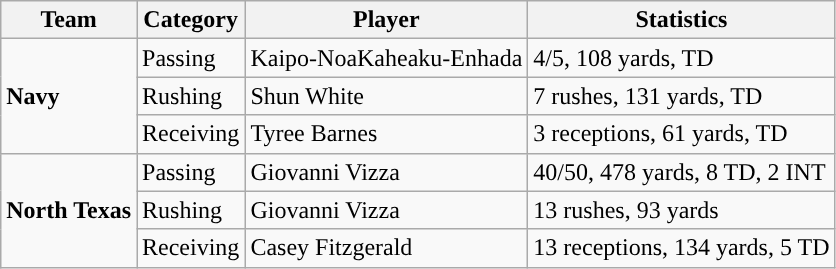<table class="wikitable" style="float: left;">
<tr>
<th>Team</th>
<th>Category</th>
<th>Player</th>
<th>Statistics</th>
</tr>
<tr>
<td rowspan=3><strong>Navy</strong></td>
<td>Passing</td>
<td>Kaipo-NoaKaheaku-Enhada</td>
<td>4/5, 108 yards, TD</td>
</tr>
<tr>
<td>Rushing</td>
<td>Shun White</td>
<td>7 rushes, 131 yards, TD</td>
</tr>
<tr>
<td>Receiving</td>
<td>Tyree Barnes</td>
<td>3 receptions, 61 yards, TD</td>
</tr>
<tr>
<td rowspan=3><strong>North Texas</strong></td>
<td>Passing</td>
<td>Giovanni Vizza</td>
<td>40/50, 478 yards, 8 TD, 2 INT</td>
</tr>
<tr>
<td>Rushing</td>
<td>Giovanni Vizza</td>
<td>13 rushes, 93 yards</td>
</tr>
<tr>
<td>Receiving</td>
<td>Casey Fitzgerald</td>
<td>13 receptions, 134 yards, 5 TD</td>
</tr>
</table>
